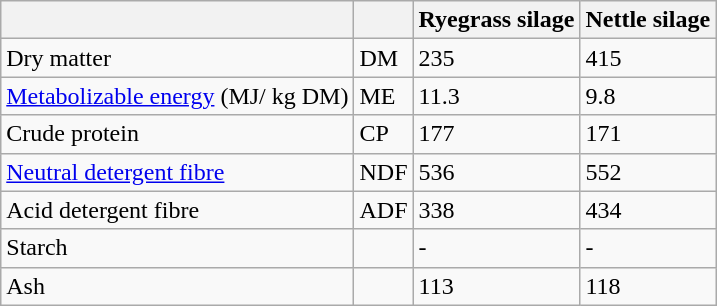<table class="wikitable">
<tr>
<th></th>
<th></th>
<th>Ryegrass silage</th>
<th>Nettle silage</th>
</tr>
<tr>
<td>Dry matter</td>
<td>DM</td>
<td>235</td>
<td>415</td>
</tr>
<tr>
<td><a href='#'>Metabolizable energy</a> (MJ/ kg DM)</td>
<td>ME</td>
<td>11.3</td>
<td>9.8</td>
</tr>
<tr>
<td>Crude protein</td>
<td>CP</td>
<td>177</td>
<td>171</td>
</tr>
<tr>
<td><a href='#'>Neutral detergent fibre</a></td>
<td>NDF</td>
<td>536</td>
<td>552</td>
</tr>
<tr>
<td>Acid detergent fibre</td>
<td>ADF</td>
<td>338</td>
<td>434</td>
</tr>
<tr>
<td>Starch</td>
<td></td>
<td>-</td>
<td>-</td>
</tr>
<tr>
<td>Ash</td>
<td></td>
<td>113</td>
<td>118</td>
</tr>
</table>
